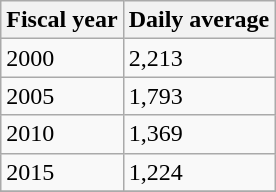<table class="wikitable">
<tr>
<th>Fiscal year</th>
<th>Daily average</th>
</tr>
<tr>
<td>2000</td>
<td>2,213</td>
</tr>
<tr>
<td>2005</td>
<td>1,793</td>
</tr>
<tr>
<td>2010</td>
<td>1,369</td>
</tr>
<tr>
<td>2015</td>
<td>1,224</td>
</tr>
<tr>
</tr>
</table>
